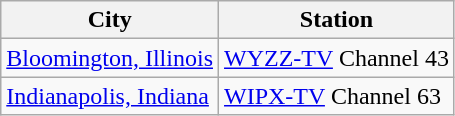<table class="wikitable">
<tr>
<th>City</th>
<th>Station</th>
</tr>
<tr>
<td><a href='#'>Bloomington, Illinois</a></td>
<td><a href='#'>WYZZ-TV</a> Channel 43</td>
</tr>
<tr>
<td><a href='#'>Indianapolis, Indiana</a></td>
<td><a href='#'>WIPX-TV</a> Channel 63</td>
</tr>
</table>
